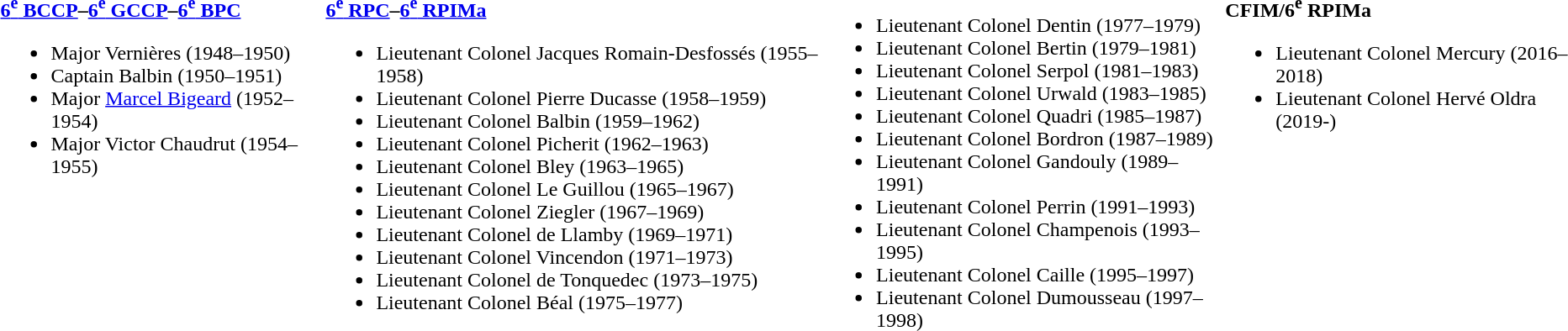<table>
<tr>
<td valign=top><br><strong><a href='#'>6<sup>e</sup> BCCP</a>–<a href='#'>6<sup>e</sup> GCCP</a>–<a href='#'>6<sup>e</sup> BPC</a></strong><ul><li>Major Vernières (1948–1950)</li><li>Captain Balbin (1950–1951)</li><li>Major <a href='#'>Marcel Bigeard</a> (1952–1954)</li><li>Major Victor Chaudrut (1954–1955)</li></ul></td>
<td valign=top><br><strong><a href='#'>6<sup>e</sup> RPC</a>–<a href='#'>6<sup>e</sup> RPIMa</a></strong><ul><li>Lieutenant Colonel Jacques Romain-Desfossés (1955–1958)</li><li>Lieutenant Colonel Pierre Ducasse (1958–1959)</li><li>Lieutenant Colonel Balbin (1959–1962)</li><li>Lieutenant Colonel Picherit (1962–1963)</li><li>Lieutenant Colonel Bley (1963–1965)</li><li>Lieutenant Colonel Le Guillou (1965–1967)</li><li>Lieutenant Colonel Ziegler (1967–1969)</li><li>Lieutenant Colonel de Llamby (1969–1971)</li><li>Lieutenant Colonel Vincendon (1971–1973)</li><li>Lieutenant Colonel de Tonquedec (1973–1975)</li><li>Lieutenant Colonel Béal (1975–1977)</li></ul></td>
<td valign=top><br><ul><li>Lieutenant Colonel Dentin (1977–1979)</li><li>Lieutenant Colonel Bertin (1979–1981)</li><li>Lieutenant Colonel Serpol (1981–1983)</li><li>Lieutenant Colonel Urwald (1983–1985)</li><li>Lieutenant Colonel Quadri (1985–1987)</li><li>Lieutenant Colonel Bordron (1987–1989)</li><li>Lieutenant Colonel Gandouly (1989–1991)</li><li>Lieutenant Colonel Perrin (1991–1993)</li><li>Lieutenant Colonel Champenois (1993–1995)</li><li>Lieutenant Colonel Caille (1995–1997)</li><li>Lieutenant Colonel Dumousseau (1997–1998)</li></ul></td>
<td valign=top><br><strong>CFIM/6<sup>e</sup> RPIMa</strong><ul><li>Lieutenant Colonel Mercury (2016–2018)</li><li>Lieutenant Colonel Hervé Oldra (2019-)</li></ul></td>
</tr>
</table>
